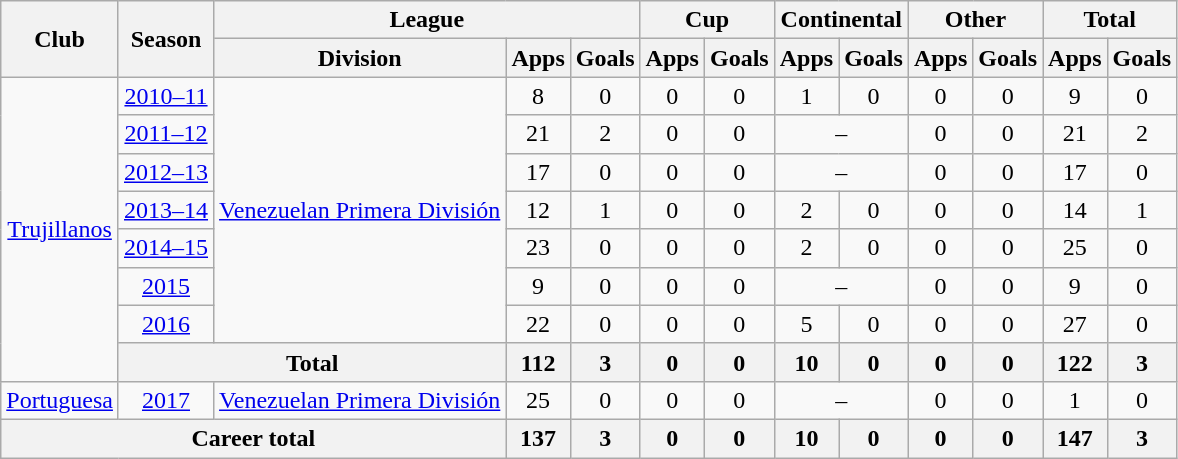<table class="wikitable" style="text-align: center">
<tr>
<th rowspan="2">Club</th>
<th rowspan="2">Season</th>
<th colspan="3">League</th>
<th colspan="2">Cup</th>
<th colspan="2">Continental</th>
<th colspan="2">Other</th>
<th colspan="2">Total</th>
</tr>
<tr>
<th>Division</th>
<th>Apps</th>
<th>Goals</th>
<th>Apps</th>
<th>Goals</th>
<th>Apps</th>
<th>Goals</th>
<th>Apps</th>
<th>Goals</th>
<th>Apps</th>
<th>Goals</th>
</tr>
<tr>
<td rowspan="8"><a href='#'>Trujillanos</a></td>
<td><a href='#'>2010–11</a></td>
<td rowspan="7"><a href='#'>Venezuelan Primera División</a></td>
<td>8</td>
<td>0</td>
<td>0</td>
<td>0</td>
<td>1</td>
<td>0</td>
<td>0</td>
<td>0</td>
<td>9</td>
<td>0</td>
</tr>
<tr>
<td><a href='#'>2011–12</a></td>
<td>21</td>
<td>2</td>
<td>0</td>
<td>0</td>
<td colspan="2">–</td>
<td>0</td>
<td>0</td>
<td>21</td>
<td>2</td>
</tr>
<tr>
<td><a href='#'>2012–13</a></td>
<td>17</td>
<td>0</td>
<td>0</td>
<td>0</td>
<td colspan="2">–</td>
<td>0</td>
<td>0</td>
<td>17</td>
<td>0</td>
</tr>
<tr>
<td><a href='#'>2013–14</a></td>
<td>12</td>
<td>1</td>
<td>0</td>
<td>0</td>
<td>2</td>
<td>0</td>
<td>0</td>
<td>0</td>
<td>14</td>
<td>1</td>
</tr>
<tr>
<td><a href='#'>2014–15</a></td>
<td>23</td>
<td>0</td>
<td>0</td>
<td>0</td>
<td>2</td>
<td>0</td>
<td>0</td>
<td>0</td>
<td>25</td>
<td>0</td>
</tr>
<tr>
<td><a href='#'>2015</a></td>
<td>9</td>
<td>0</td>
<td>0</td>
<td>0</td>
<td colspan="2">–</td>
<td>0</td>
<td>0</td>
<td>9</td>
<td>0</td>
</tr>
<tr>
<td><a href='#'>2016</a></td>
<td>22</td>
<td>0</td>
<td>0</td>
<td>0</td>
<td>5</td>
<td>0</td>
<td>0</td>
<td>0</td>
<td>27</td>
<td>0</td>
</tr>
<tr>
<th colspan="2"><strong>Total</strong></th>
<th>112</th>
<th>3</th>
<th>0</th>
<th>0</th>
<th>10</th>
<th>0</th>
<th>0</th>
<th>0</th>
<th>122</th>
<th>3</th>
</tr>
<tr>
<td><a href='#'>Portuguesa</a></td>
<td><a href='#'>2017</a></td>
<td><a href='#'>Venezuelan Primera División</a></td>
<td>25</td>
<td>0</td>
<td>0</td>
<td>0</td>
<td colspan="2">–</td>
<td>0</td>
<td>0</td>
<td>1</td>
<td>0</td>
</tr>
<tr>
<th colspan="3"><strong>Career total</strong></th>
<th>137</th>
<th>3</th>
<th>0</th>
<th>0</th>
<th>10</th>
<th>0</th>
<th>0</th>
<th>0</th>
<th>147</th>
<th>3</th>
</tr>
</table>
